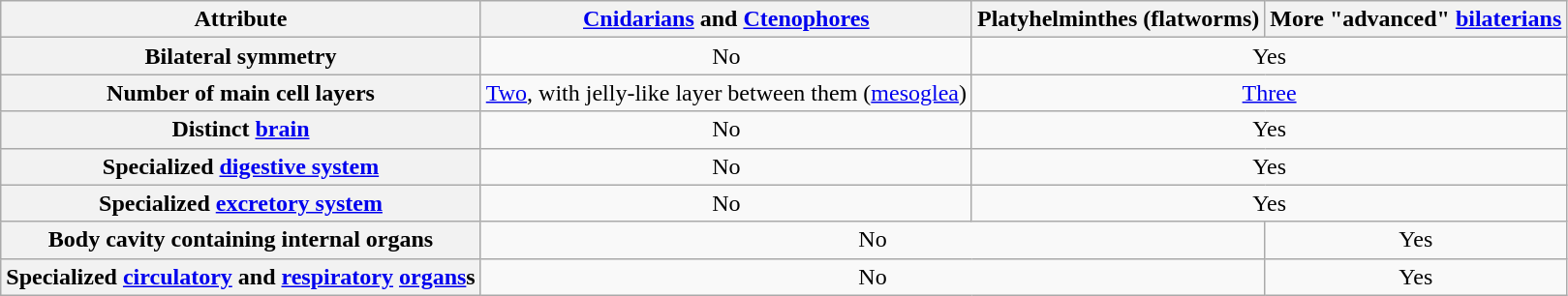<table class="wikitable" style="margin-left:4px">
<tr>
<th>Attribute</th>
<th><a href='#'>Cnidarians</a> and <a href='#'>Ctenophores</a></th>
<th>Platyhelminthes (flatworms)</th>
<th>More "advanced" <a href='#'>bilaterians</a></th>
</tr>
<tr align="center">
<th>Bilateral symmetry</th>
<td>No</td>
<td colspan="2">Yes</td>
</tr>
<tr align="center">
<th>Number of main cell layers</th>
<td><a href='#'>Two</a>, with jelly-like layer between them (<a href='#'>mesoglea</a>)</td>
<td colspan="2"><a href='#'>Three</a></td>
</tr>
<tr align="center">
<th>Distinct <a href='#'>brain</a></th>
<td>No</td>
<td colspan="2">Yes</td>
</tr>
<tr align="center">
<th>Specialized <a href='#'>digestive system</a></th>
<td>No</td>
<td colspan="2">Yes</td>
</tr>
<tr align="center">
<th>Specialized <a href='#'>excretory system</a></th>
<td>No</td>
<td colspan="2">Yes</td>
</tr>
<tr align="center">
<th>Body cavity containing internal organs</th>
<td colspan="2">No</td>
<td>Yes</td>
</tr>
<tr align="center">
<th>Specialized <a href='#'>circulatory</a> and <a href='#'>respiratory</a> <a href='#'>organs</a>s</th>
<td colspan="2">No</td>
<td>Yes</td>
</tr>
</table>
